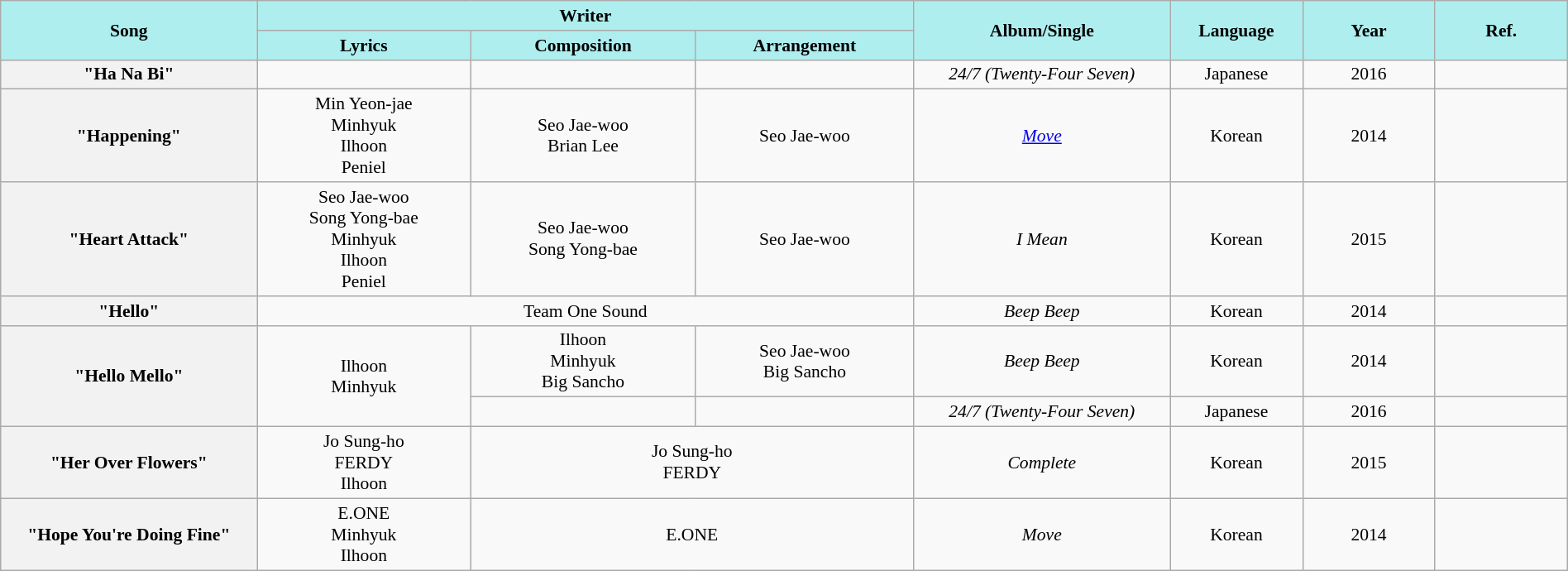<table class="wikitable" style="margin:0.5em auto; clear:both; font-size:.9em; text-align:center; width:100%">
<tr>
<th rowspan="2" style="width:200px; background:#AFEEEE;">Song</th>
<th colspan="3" style="width:700px; background:#AFEEEE;">Writer</th>
<th rowspan="2" style="width:200px; background:#AFEEEE;">Album/Single</th>
<th rowspan="2" style="width:100px; background:#AFEEEE;">Language</th>
<th rowspan="2" style="width:100px; background:#AFEEEE;">Year</th>
<th rowspan="2" style="width:100px; background:#AFEEEE;">Ref.</th>
</tr>
<tr>
<th style=background:#AFEEEE;">Lyrics</th>
<th style=background:#AFEEEE;">Composition</th>
<th style=background:#AFEEEE;">Arrangement</th>
</tr>
<tr>
<th scope="row">"Ha Na Bi"</th>
<td></td>
<td></td>
<td></td>
<td><em>24/7 (Twenty-Four Seven)</em></td>
<td>Japanese</td>
<td>2016</td>
<td></td>
</tr>
<tr>
<th scope="row">"Happening"</th>
<td>Min Yeon-jae<br>Minhyuk<br>Ilhoon<br>Peniel</td>
<td>Seo Jae-woo<br>Brian Lee</td>
<td>Seo Jae-woo</td>
<td><em><a href='#'>Move</a></em></td>
<td>Korean</td>
<td>2014</td>
<td></td>
</tr>
<tr>
<th scope="row">"Heart Attack" </th>
<td>Seo Jae-woo<br>Song Yong-bae<br>Minhyuk<br>Ilhoon<br>Peniel</td>
<td>Seo Jae-woo<br>Song Yong-bae</td>
<td>Seo Jae-woo</td>
<td><em>I Mean</em></td>
<td>Korean</td>
<td>2015</td>
<td></td>
</tr>
<tr>
<th scope="row">"Hello" </th>
<td colspan="3">Team One Sound</td>
<td><em>Beep Beep</em></td>
<td>Korean</td>
<td>2014</td>
<td></td>
</tr>
<tr>
<th rowspan="2" scope="row">"Hello Mello" </th>
<td rowspan="2">Ilhoon<br>Minhyuk</td>
<td>Ilhoon<br>Minhyuk<br>Big Sancho</td>
<td>Seo Jae-woo<br>Big Sancho</td>
<td><em>Beep Beep</em></td>
<td>Korean</td>
<td>2014</td>
<td></td>
</tr>
<tr>
<td></td>
<td></td>
<td><em>24/7 (Twenty-Four Seven)</em></td>
<td>Japanese</td>
<td>2016</td>
<td></td>
</tr>
<tr>
<th scope="row">"Her Over Flowers" </th>
<td>Jo Sung-ho<br>FERDY<br>Ilhoon</td>
<td colspan="2">Jo Sung-ho<br>FERDY</td>
<td><em>Complete</em></td>
<td>Korean</td>
<td>2015</td>
<td></td>
</tr>
<tr>
<th scope="row">"Hope You're Doing Fine" </th>
<td>E.ONE<br>Minhyuk<br>Ilhoon</td>
<td colspan="2">E.ONE</td>
<td><em>Move</em></td>
<td>Korean</td>
<td>2014</td>
<td></td>
</tr>
</table>
